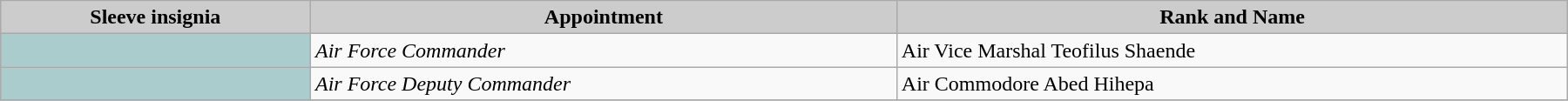<table class="wikitable" style="width:95%; margin:0 auto;">
<tr>
<th style="background:#ccc;">Sleeve insignia</th>
<th style="background:#ccc;">Appointment</th>
<th style="background:#ccc;">Rank and Name</th>
</tr>
<tr>
<td ! style="text-align:center; background:#acc;"></td>
<td><em> Air Force Commander </em></td>
<td>Air Vice Marshal Teofilus Shaende</td>
</tr>
<tr>
<td ! style="text-align:center; background:#acc;"></td>
<td><em> Air Force Deputy Commander</em></td>
<td>Air Commodore Abed Hihepa</td>
</tr>
<tr>
</tr>
</table>
